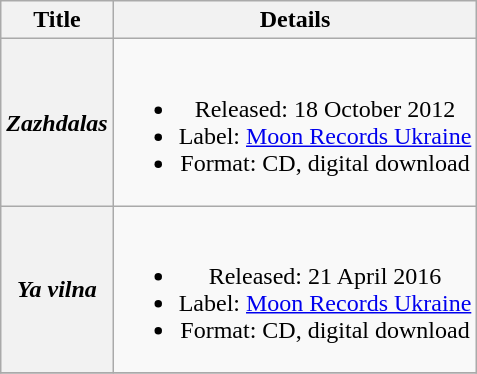<table class="wikitable plainrowheaders" style="text-align:center;">
<tr>
<th scope="col">Title</th>
<th scope="col">Details</th>
</tr>
<tr>
<th scope="row"><em>Zazhdalas</em></th>
<td><br><ul><li>Released: 18 October 2012</li><li>Label: <a href='#'>Moon Records Ukraine</a></li><li>Format: CD, digital download</li></ul></td>
</tr>
<tr>
<th scope="row"><em>Ya vilna</em></th>
<td><br><ul><li>Released: 21 April 2016</li><li>Label: <a href='#'>Moon Records Ukraine</a></li><li>Format: CD, digital download</li></ul></td>
</tr>
<tr>
</tr>
</table>
